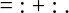<table>
<tr>
<td rowspan="6"> = :  + : .</td>
</tr>
</table>
